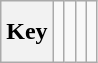<table class="wikitable" style="height:2.6em">
<tr>
<th>Key</th>
<td></td>
<td></td>
<td></td>
<td></td>
</tr>
</table>
